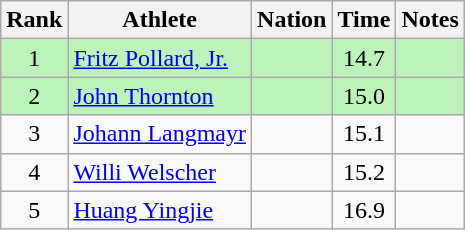<table class="wikitable sortable" style="text-align:center">
<tr>
<th>Rank</th>
<th>Athlete</th>
<th>Nation</th>
<th>Time</th>
<th>Notes</th>
</tr>
<tr bgcolor=bbf3bb>
<td>1</td>
<td align=left><a href='#'>Fritz Pollard, Jr.</a></td>
<td align=left></td>
<td>14.7</td>
<td></td>
</tr>
<tr bgcolor=bbf3bb>
<td>2</td>
<td align=left><a href='#'>John Thornton</a></td>
<td align=left></td>
<td>15.0</td>
<td></td>
</tr>
<tr>
<td>3</td>
<td align=left><a href='#'>Johann Langmayr</a></td>
<td align=left></td>
<td>15.1</td>
<td></td>
</tr>
<tr>
<td>4</td>
<td align=left><a href='#'>Willi Welscher</a></td>
<td align=left></td>
<td>15.2</td>
<td></td>
</tr>
<tr>
<td>5</td>
<td align=left><a href='#'>Huang Yingjie</a></td>
<td align=left></td>
<td>16.9</td>
<td></td>
</tr>
</table>
